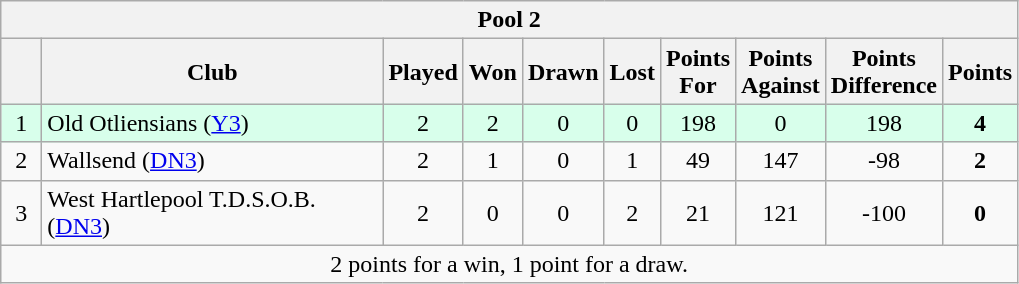<table class="wikitable" style="text-align: center;">
<tr>
<th colspan=15><strong>Pool 2</strong></th>
</tr>
<tr>
<th bgcolor="#efefef" width="20"></th>
<th bgcolor="#efefef" width="220">Club</th>
<th bgcolor="#efefef" width="20">Played</th>
<th bgcolor="#efefef" width="20">Won</th>
<th bgcolor="#efefef" width="20">Drawn</th>
<th bgcolor="#efefef" width="20">Lost</th>
<th bgcolor="#efefef" width="20">Points For</th>
<th bgcolor="#efefef" width="20">Points Against</th>
<th bgcolor="#efefef" width="20">Points Difference</th>
<th bgcolor="#efefef" width="20">Points</th>
</tr>
<tr bgcolor=#d8ffeb align=center>
<td>1</td>
<td style="text-align:left;">Old Otliensians (<a href='#'>Y3</a>)</td>
<td>2</td>
<td>2</td>
<td>0</td>
<td>0</td>
<td>198</td>
<td>0</td>
<td>198</td>
<td><strong>4</strong></td>
</tr>
<tr>
<td>2</td>
<td style="text-align:left;">Wallsend (<a href='#'>DN3</a>)</td>
<td>2</td>
<td>1</td>
<td>0</td>
<td>1</td>
<td>49</td>
<td>147</td>
<td>-98</td>
<td><strong>2</strong></td>
</tr>
<tr>
<td>3</td>
<td style="text-align:left;">West Hartlepool T.D.S.O.B. (<a href='#'>DN3</a>)</td>
<td>2</td>
<td>0</td>
<td>0</td>
<td>2</td>
<td>21</td>
<td>121</td>
<td>-100</td>
<td><strong>0</strong></td>
</tr>
<tr>
<td colspan=15>2 points for a win, 1 point for a draw.</td>
</tr>
</table>
